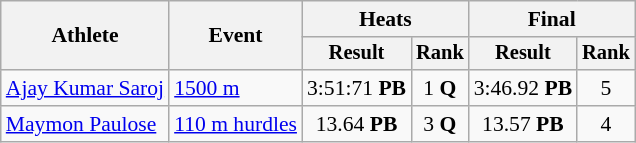<table class="wikitable" style="font-size:90%">
<tr>
<th rowspan=2>Athlete</th>
<th rowspan=2>Event</th>
<th colspan=2>Heats</th>
<th colspan=2>Final</th>
</tr>
<tr style="font-size:95%">
<th>Result</th>
<th>Rank</th>
<th>Result</th>
<th>Rank</th>
</tr>
<tr align=center>
<td align=left><a href='#'>Ajay Kumar Saroj</a></td>
<td align=left><a href='#'>1500 m</a></td>
<td style="text-align:center;">3:51:71 <strong>PB</strong></td>
<td>1 <strong>Q</strong></td>
<td>3:46.92 <strong>PB</strong></td>
<td>5</td>
</tr>
<tr align=center>
<td align=left><a href='#'>Maymon Paulose</a></td>
<td align=left><a href='#'>110 m hurdles</a></td>
<td>13.64 <strong>PB</strong></td>
<td>3 <strong>Q</strong></td>
<td>13.57 <strong>PB</strong></td>
<td>4</td>
</tr>
</table>
